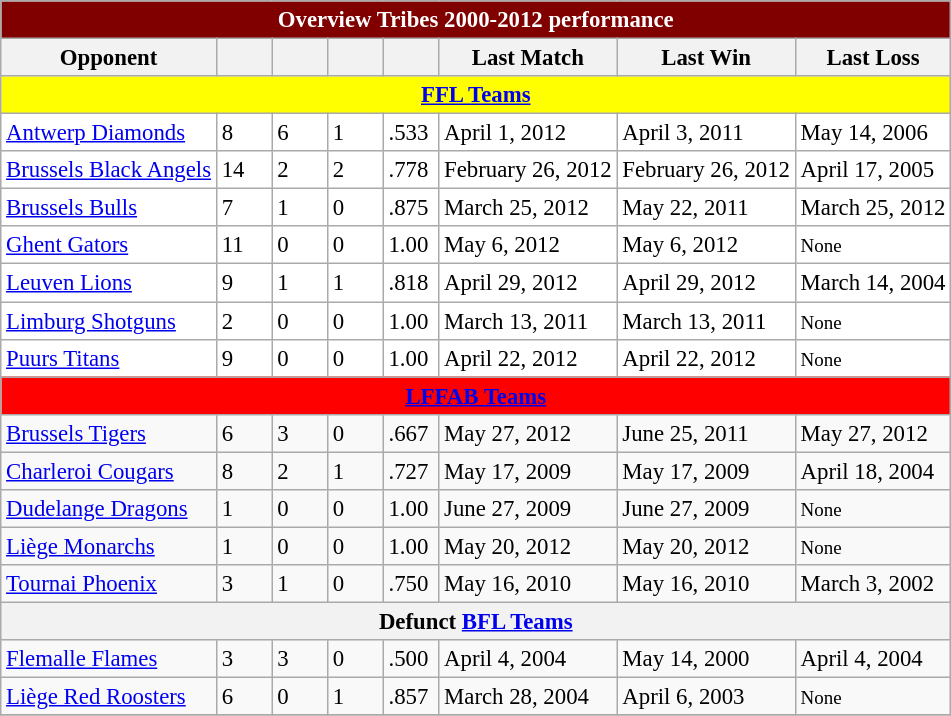<table class="wikitable" style="font-size: 95%;">
<tr>
<th style="background-color:maroon;color:white;" colspan=9>Overview Tribes 2000-2012 performance</th>
</tr>
<tr>
<th>Opponent</th>
<th width="30"></th>
<th width="30"></th>
<th width="30"></th>
<th width="30"></th>
<th>Last Match</th>
<th>Last Win</th>
<th>Last Loss</th>
</tr>
<tr>
<th style=background-color:yellow colspan=9><a href='#'>FFL Teams</a></th>
</tr>
<tr style="background-color:white">
<td><a href='#'>Antwerp Diamonds</a></td>
<td>8</td>
<td>6</td>
<td>1</td>
<td>.533</td>
<td>April 1, 2012</td>
<td>April 3, 2011</td>
<td>May 14, 2006</td>
</tr>
<tr style="background-color:white">
<td><a href='#'>Brussels Black Angels</a></td>
<td>14</td>
<td>2</td>
<td>2</td>
<td>.778</td>
<td>February 26, 2012</td>
<td>February 26, 2012</td>
<td>April 17, 2005</td>
</tr>
<tr style="background-color:white">
<td><a href='#'>Brussels Bulls</a></td>
<td>7</td>
<td>1</td>
<td>0</td>
<td>.875</td>
<td>March 25, 2012</td>
<td>May 22, 2011</td>
<td>March 25, 2012</td>
</tr>
<tr style="background-color:white">
<td><a href='#'>Ghent Gators</a></td>
<td>11</td>
<td>0</td>
<td>0</td>
<td>1.00</td>
<td>May 6, 2012</td>
<td>May 6, 2012</td>
<td><small>None</small></td>
</tr>
<tr style="background-color:white">
<td><a href='#'>Leuven Lions</a></td>
<td>9</td>
<td>1</td>
<td>1</td>
<td>.818</td>
<td>April 29, 2012</td>
<td>April 29, 2012</td>
<td>March 14, 2004</td>
</tr>
<tr style="background-color:white">
<td><a href='#'>Limburg Shotguns</a></td>
<td>2</td>
<td>0</td>
<td>0</td>
<td>1.00</td>
<td>March 13, 2011</td>
<td>March 13, 2011</td>
<td><small>None</small></td>
</tr>
<tr style="background-color:white">
<td><a href='#'>Puurs Titans</a></td>
<td>9</td>
<td>0</td>
<td>0</td>
<td>1.00</td>
<td>April 22, 2012</td>
<td>April 22, 2012</td>
<td><small>None</small></td>
</tr>
<tr>
<th style="background-color:red" colspan=9><a href='#'>LFFAB Teams</a></th>
</tr>
<tr>
<td><a href='#'>Brussels Tigers</a></td>
<td>6</td>
<td>3</td>
<td>0</td>
<td>.667</td>
<td>May 27, 2012</td>
<td>June 25, 2011</td>
<td>May 27, 2012</td>
</tr>
<tr>
<td><a href='#'>Charleroi Cougars</a></td>
<td>8</td>
<td>2</td>
<td>1</td>
<td>.727</td>
<td>May 17, 2009</td>
<td>May 17, 2009</td>
<td>April 18, 2004</td>
</tr>
<tr>
<td><a href='#'>Dudelange Dragons</a></td>
<td>1</td>
<td>0</td>
<td>0</td>
<td>1.00</td>
<td>June 27, 2009</td>
<td>June 27, 2009</td>
<td><small>None</small></td>
</tr>
<tr>
<td><a href='#'>Liège Monarchs</a></td>
<td>1</td>
<td>0</td>
<td>0</td>
<td>1.00</td>
<td>May 20, 2012</td>
<td>May 20, 2012</td>
<td><small>None</small></td>
</tr>
<tr>
<td><a href='#'>Tournai Phoenix</a></td>
<td>3</td>
<td>1</td>
<td>0</td>
<td>.750</td>
<td>May 16, 2010</td>
<td>May 16, 2010</td>
<td>March 3, 2002<br></td>
</tr>
<tr>
<th colspan=9>Defunct <a href='#'>BFL Teams</a></th>
</tr>
<tr>
<td><a href='#'>Flemalle Flames</a></td>
<td>3</td>
<td>3</td>
<td>0</td>
<td>.500</td>
<td>April 4, 2004</td>
<td>May 14, 2000</td>
<td>April 4, 2004</td>
</tr>
<tr>
<td><a href='#'>Liège Red Roosters</a></td>
<td>6</td>
<td>0</td>
<td>1</td>
<td>.857</td>
<td>March 28, 2004</td>
<td>April 6, 2003</td>
<td><small>None</small></td>
</tr>
<tr>
</tr>
</table>
